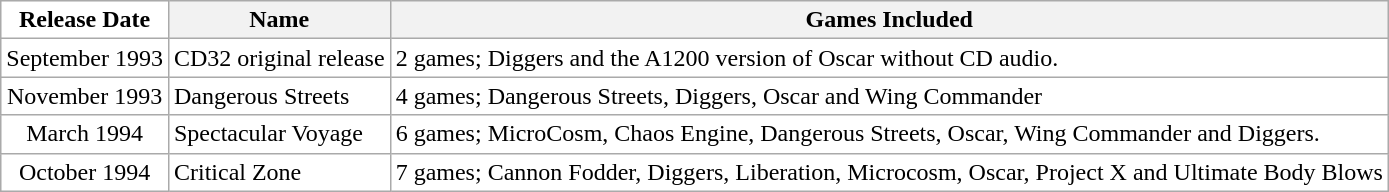<table class="wikitable">
<tr>
<th style="text-align:center; vertical-align:bottom; background-color:#FFF;">Release Date</th>
<th>Name</th>
<th>Games Included</th>
</tr>
<tr style="background-color:#FFF;">
<td style="text-align:center;">September 1993</td>
<td style="vertical-align:bottom;">CD32 original release</td>
<td style="vertical-align:bottom;">2 games; Diggers and the A1200 version of  Oscar without CD audio.</td>
</tr>
<tr style="background-color:#FFF;">
<td style="text-align:center;">November 1993</td>
<td style="vertical-align:bottom;">Dangerous Streets</td>
<td style="vertical-align:bottom;">4 games; Dangerous Streets, Diggers, Oscar and Wing Commander</td>
</tr>
<tr style="background-color:#FFF;">
<td style="text-align:center;">March 1994</td>
<td style="vertical-align:bottom;">Spectacular Voyage</td>
<td>6 games; MicroCosm, Chaos Engine, Dangerous Streets, Oscar, Wing Commander and Diggers.</td>
</tr>
<tr style="background-color:#FFF;">
<td style="text-align:center;">October 1994</td>
<td style="vertical-align:bottom;">Critical Zone</td>
<td>7 games; Cannon Fodder, Diggers, Liberation, Microcosm, Oscar, Project X and Ultimate Body Blows</td>
</tr>
</table>
